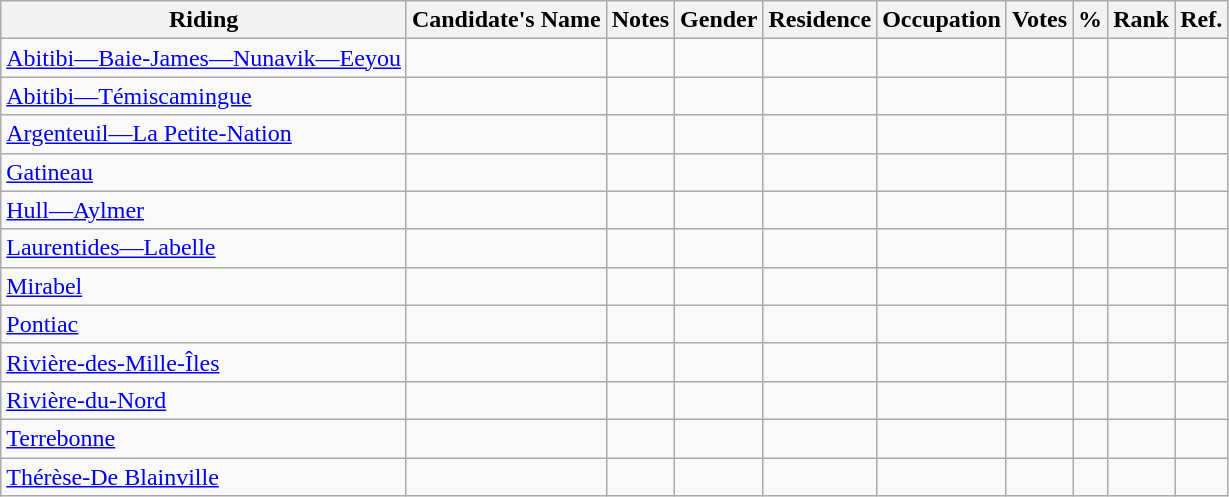<table class="wikitable sortable">
<tr>
<th>Riding</th>
<th>Candidate's Name</th>
<th>Notes</th>
<th>Gender</th>
<th>Residence</th>
<th>Occupation</th>
<th>Votes</th>
<th>%</th>
<th>Rank</th>
<th>Ref.</th>
</tr>
<tr>
<td><a href='#'>Abitibi—Baie-James—Nunavik—Eeyou</a></td>
<td></td>
<td></td>
<td></td>
<td></td>
<td></td>
<td></td>
<td></td>
<td></td>
<td></td>
</tr>
<tr>
<td><a href='#'>Abitibi—Témiscamingue</a></td>
<td></td>
<td></td>
<td></td>
<td></td>
<td></td>
<td></td>
<td></td>
<td></td>
<td></td>
</tr>
<tr>
<td><a href='#'>Argenteuil—La Petite-Nation</a></td>
<td></td>
<td></td>
<td></td>
<td></td>
<td></td>
<td></td>
<td></td>
<td></td>
<td></td>
</tr>
<tr>
<td><a href='#'>Gatineau</a></td>
<td></td>
<td></td>
<td></td>
<td></td>
<td></td>
<td></td>
<td></td>
<td></td>
<td></td>
</tr>
<tr>
<td><a href='#'>Hull—Aylmer</a></td>
<td></td>
<td></td>
<td></td>
<td></td>
<td></td>
<td></td>
<td></td>
<td></td>
<td></td>
</tr>
<tr>
<td><a href='#'>Laurentides—Labelle</a></td>
<td></td>
<td></td>
<td></td>
<td></td>
<td></td>
<td></td>
<td></td>
<td></td>
<td></td>
</tr>
<tr>
<td><a href='#'>Mirabel</a></td>
<td></td>
<td></td>
<td></td>
<td></td>
<td></td>
<td></td>
<td></td>
<td></td>
<td></td>
</tr>
<tr>
<td><a href='#'>Pontiac</a></td>
<td></td>
<td></td>
<td></td>
<td></td>
<td></td>
<td></td>
<td></td>
<td></td>
<td></td>
</tr>
<tr>
<td><a href='#'>Rivière-des-Mille-Îles</a></td>
<td></td>
<td></td>
<td></td>
<td></td>
<td></td>
<td></td>
<td></td>
<td></td>
<td></td>
</tr>
<tr>
<td><a href='#'>Rivière-du-Nord</a></td>
<td></td>
<td></td>
<td></td>
<td></td>
<td></td>
<td></td>
<td></td>
<td></td>
<td></td>
</tr>
<tr>
<td><a href='#'>Terrebonne</a></td>
<td></td>
<td></td>
<td></td>
<td></td>
<td></td>
<td></td>
<td></td>
<td></td>
<td></td>
</tr>
<tr>
<td><a href='#'>Thérèse-De Blainville</a></td>
<td></td>
<td></td>
<td></td>
<td></td>
<td></td>
<td></td>
<td></td>
<td></td>
<td></td>
</tr>
</table>
